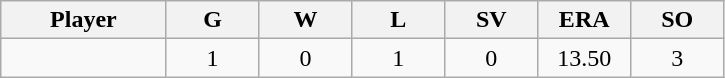<table class="wikitable sortable">
<tr>
<th bgcolor="#DDDDFF" width="16%">Player</th>
<th bgcolor="#DDDDFF" width="9%">G</th>
<th bgcolor="#DDDDFF" width="9%">W</th>
<th bgcolor="#DDDDFF" width="9%">L</th>
<th bgcolor="#DDDDFF" width="9%">SV</th>
<th bgcolor="#DDDDFF" width="9%">ERA</th>
<th bgcolor="#DDDDFF" width="9%">SO</th>
</tr>
<tr align="center">
<td></td>
<td>1</td>
<td>0</td>
<td>1</td>
<td>0</td>
<td>13.50</td>
<td>3</td>
</tr>
</table>
